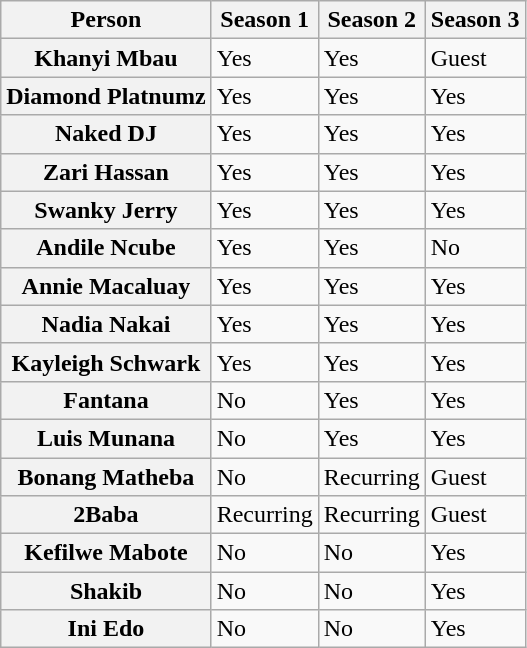<table class="wikitable">
<tr>
<th>Person</th>
<th>Season 1</th>
<th>Season 2</th>
<th>Season 3</th>
</tr>
<tr>
<th>Khanyi Mbau</th>
<td>Yes</td>
<td>Yes</td>
<td>Guest</td>
</tr>
<tr>
<th>Diamond Platnumz</th>
<td>Yes</td>
<td>Yes</td>
<td>Yes</td>
</tr>
<tr>
<th>Naked DJ</th>
<td>Yes</td>
<td>Yes</td>
<td>Yes</td>
</tr>
<tr>
<th>Zari Hassan</th>
<td>Yes</td>
<td>Yes</td>
<td>Yes</td>
</tr>
<tr>
<th>Swanky Jerry</th>
<td>Yes</td>
<td>Yes</td>
<td>Yes</td>
</tr>
<tr>
<th>Andile Ncube</th>
<td>Yes</td>
<td>Yes</td>
<td>No</td>
</tr>
<tr>
<th>Annie Macaluay</th>
<td>Yes</td>
<td>Yes</td>
<td>Yes</td>
</tr>
<tr>
<th>Nadia Nakai</th>
<td>Yes</td>
<td>Yes</td>
<td>Yes</td>
</tr>
<tr>
<th>Kayleigh Schwark</th>
<td>Yes</td>
<td>Yes</td>
<td>Yes</td>
</tr>
<tr>
<th>Fantana</th>
<td>No</td>
<td>Yes</td>
<td>Yes</td>
</tr>
<tr>
<th>Luis Munana</th>
<td>No</td>
<td>Yes</td>
<td>Yes</td>
</tr>
<tr>
<th>Bonang Matheba</th>
<td>No</td>
<td>Recurring</td>
<td>Guest</td>
</tr>
<tr>
<th>2Baba</th>
<td>Recurring</td>
<td>Recurring</td>
<td>Guest</td>
</tr>
<tr>
<th>Kefilwe Mabote</th>
<td>No</td>
<td>No</td>
<td>Yes</td>
</tr>
<tr>
<th>Shakib</th>
<td>No</td>
<td>No</td>
<td>Yes</td>
</tr>
<tr>
<th>Ini Edo</th>
<td>No</td>
<td>No</td>
<td>Yes</td>
</tr>
</table>
